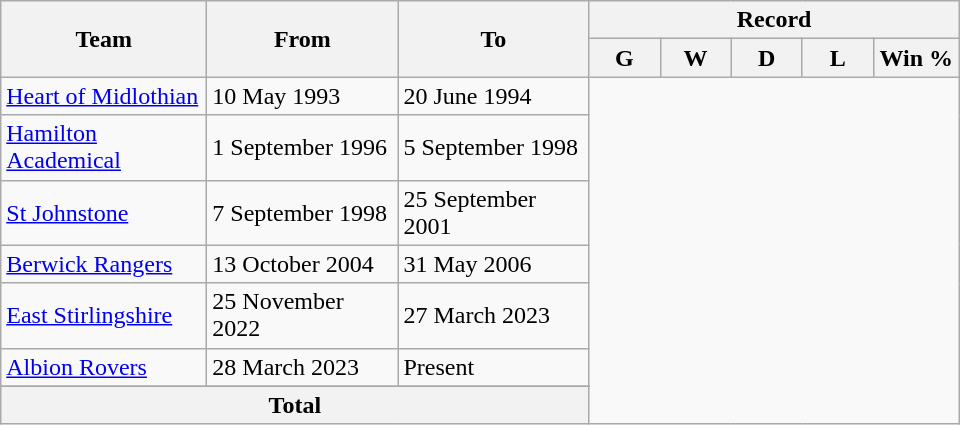<table class="wikitable" style="text-align: center">
<tr>
<th rowspan="2!" style="width:130px;">Team</th>
<th rowspan="2!" style="width:120px;">From</th>
<th rowspan="2!" style="width:120px;">To</th>
<th colspan=5>Record</th>
</tr>
<tr>
<th width=40>G</th>
<th width=40>W</th>
<th width=40>D</th>
<th width=40>L</th>
<th width=50>Win %</th>
</tr>
<tr>
<td align=left><a href='#'>Heart of Midlothian</a></td>
<td align=left>10 May 1993</td>
<td align=left>20 June 1994<br></td>
</tr>
<tr>
<td align=left><a href='#'>Hamilton Academical</a></td>
<td align=left>1 September 1996</td>
<td align=left>5 September 1998<br></td>
</tr>
<tr>
<td align=left><a href='#'>St Johnstone</a></td>
<td align=left>7 September 1998</td>
<td align=left>25 September 2001<br></td>
</tr>
<tr>
<td align=left><a href='#'>Berwick Rangers</a></td>
<td align=left>13 October 2004</td>
<td align=left>31 May 2006<br></td>
</tr>
<tr>
<td align=left><a href='#'>East Stirlingshire</a></td>
<td align=left>25 November 2022</td>
<td align=left>27 March 2023<br></td>
</tr>
<tr>
<td align=left><a href='#'>Albion Rovers</a></td>
<td align=left>28 March 2023</td>
<td align=left>Present<br></td>
</tr>
<tr>
</tr>
<tr>
<th colspan=3>Total<br></th>
</tr>
</table>
